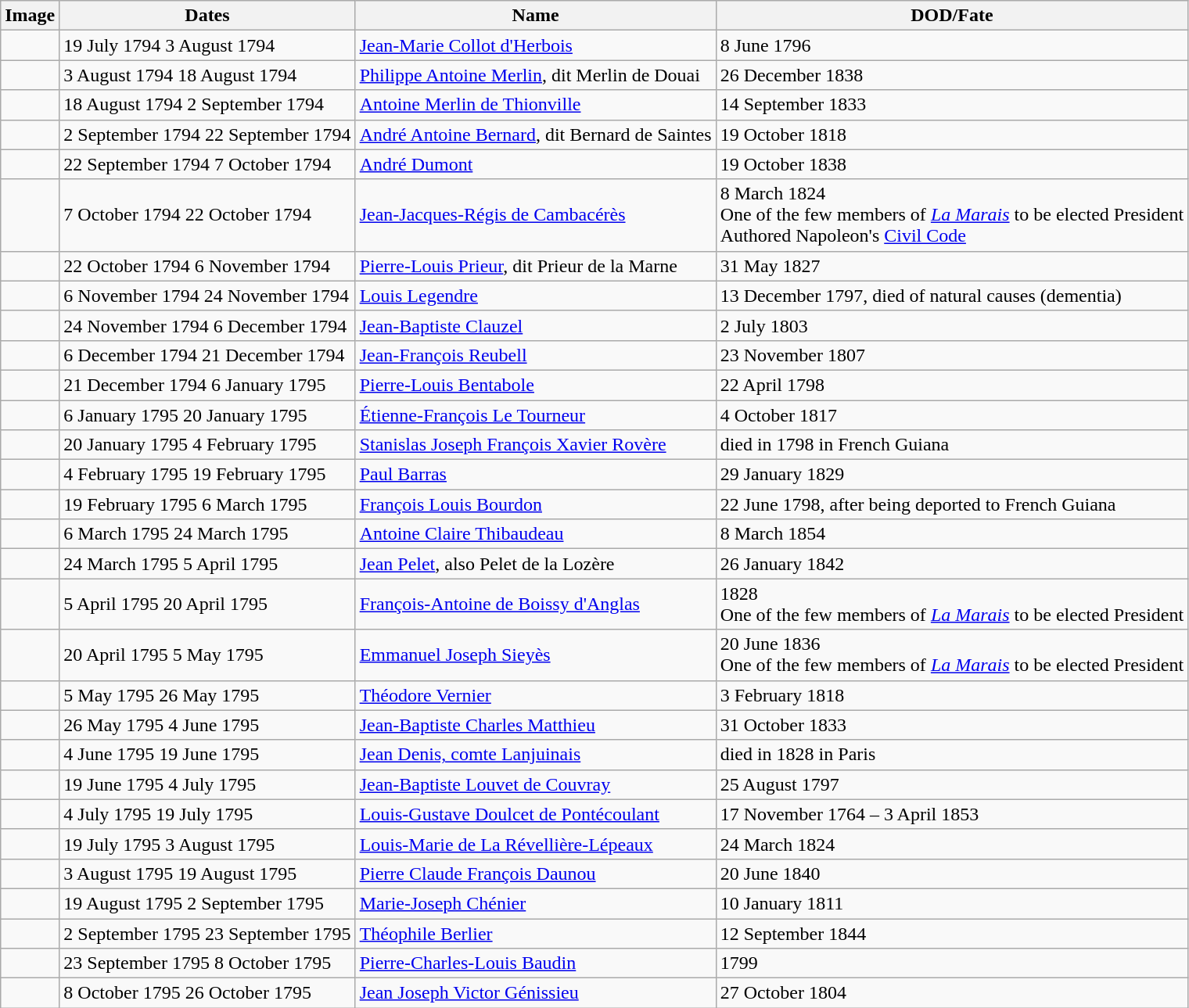<table class="sortable wikitable">
<tr>
<th scope="col" class="unsortable">Image</th>
<th scope="col">Dates</th>
<th scope="col">Name</th>
<th scope="col">DOD/Fate</th>
</tr>
<tr>
<td></td>
<td>19 July 1794   3 August 1794</td>
<td><a href='#'>Jean-Marie Collot d'Herbois</a></td>
<td>8 June 1796</td>
</tr>
<tr>
<td></td>
<td>3 August 1794   18 August 1794</td>
<td><a href='#'>Philippe Antoine Merlin</a>, dit Merlin de Douai</td>
<td>26 December 1838</td>
</tr>
<tr>
<td></td>
<td>18 August 1794   2 September 1794</td>
<td><a href='#'>Antoine Merlin de Thionville</a></td>
<td>14 September 1833</td>
</tr>
<tr>
<td></td>
<td>2 September 1794   22 September 1794</td>
<td><a href='#'>André Antoine Bernard</a>, dit Bernard de Saintes</td>
<td>19 October 1818</td>
</tr>
<tr>
<td></td>
<td>22 September 1794   7 October 1794</td>
<td><a href='#'>André Dumont</a></td>
<td>19 October 1838</td>
</tr>
<tr>
<td></td>
<td>7 October 1794   22 October 1794</td>
<td><a href='#'>Jean-Jacques-Régis de Cambacérès</a></td>
<td>8 March 1824<br>One of the few members of <em><a href='#'>La Marais</a></em> to be elected President<br> Authored Napoleon's <a href='#'>Civil Code</a></td>
</tr>
<tr>
<td></td>
<td>22 October 1794   6 November 1794</td>
<td><a href='#'>Pierre-Louis Prieur</a>, dit Prieur de la Marne</td>
<td>31 May 1827</td>
</tr>
<tr>
<td></td>
<td>6 November 1794   24 November 1794</td>
<td><a href='#'>Louis Legendre</a></td>
<td>13 December 1797, died of natural causes (dementia)</td>
</tr>
<tr>
<td></td>
<td>24 November 1794   6 December 1794</td>
<td><a href='#'>Jean-Baptiste Clauzel</a></td>
<td>2 July 1803</td>
</tr>
<tr>
<td></td>
<td>6 December 1794   21 December 1794</td>
<td><a href='#'>Jean-François Reubell</a></td>
<td>23 November 1807</td>
</tr>
<tr>
<td></td>
<td>21 December 1794   6 January 1795</td>
<td><a href='#'>Pierre-Louis Bentabole</a></td>
<td>22 April 1798</td>
</tr>
<tr>
<td></td>
<td>6 January 1795  20 January 1795</td>
<td><a href='#'>Étienne-François Le Tourneur</a></td>
<td>4 October 1817</td>
</tr>
<tr>
<td></td>
<td>20 January 1795  4 February 1795</td>
<td><a href='#'>Stanislas Joseph François Xavier Rovère</a></td>
<td>died in 1798 in French Guiana</td>
</tr>
<tr>
<td></td>
<td>4 February 1795  19 February 1795</td>
<td><a href='#'>Paul Barras</a></td>
<td>29 January 1829</td>
</tr>
<tr>
<td></td>
<td>19 February 1795  6 March 1795</td>
<td><a href='#'>François Louis Bourdon</a></td>
<td>22 June 1798, after being deported to French Guiana</td>
</tr>
<tr>
<td></td>
<td>6 March 1795  24 March 1795</td>
<td><a href='#'>Antoine Claire Thibaudeau</a></td>
<td>8 March 1854</td>
</tr>
<tr>
<td></td>
<td>24 March 1795  5 April 1795</td>
<td><a href='#'>Jean Pelet</a>, also Pelet de la Lozère</td>
<td>26 January 1842</td>
</tr>
<tr>
<td></td>
<td>5 April 1795  20 April 1795</td>
<td><a href='#'>François-Antoine de Boissy d'Anglas</a></td>
<td>1828<br>One of the few members of <em><a href='#'>La Marais</a></em> to be elected President</td>
</tr>
<tr>
<td></td>
<td>20 April 1795  5 May 1795</td>
<td><a href='#'>Emmanuel Joseph Sieyès</a></td>
<td>20 June 1836<br>One of the few members of <em><a href='#'>La Marais</a></em> to be elected President</td>
</tr>
<tr>
<td></td>
<td>5 May 1795  26 May 1795</td>
<td><a href='#'>Théodore Vernier</a></td>
<td>3 February 1818</td>
</tr>
<tr>
<td></td>
<td>26 May 1795  4 June 1795</td>
<td><a href='#'>Jean-Baptiste Charles Matthieu</a></td>
<td>31 October 1833</td>
</tr>
<tr>
<td></td>
<td>4 June 1795  19 June 1795</td>
<td><a href='#'>Jean Denis, comte Lanjuinais</a></td>
<td>died in 1828 in Paris</td>
</tr>
<tr>
<td></td>
<td>19 June 1795  4 July 1795</td>
<td><a href='#'>Jean-Baptiste Louvet de Couvray</a></td>
<td>25 August 1797</td>
</tr>
<tr>
<td></td>
<td>4 July 1795  19 July 1795</td>
<td><a href='#'>Louis-Gustave Doulcet de Pontécoulant</a></td>
<td>17 November 1764 – 3 April 1853</td>
</tr>
<tr>
<td></td>
<td>19 July 1795  3 August 1795</td>
<td><a href='#'>Louis-Marie de La Révellière-Lépeaux</a></td>
<td>24 March 1824</td>
</tr>
<tr>
<td></td>
<td>3 August 1795  19 August 1795</td>
<td><a href='#'>Pierre Claude François Daunou</a></td>
<td>20 June 1840</td>
</tr>
<tr>
<td></td>
<td>19 August 1795  2 September 1795</td>
<td><a href='#'>Marie-Joseph Chénier</a></td>
<td>10 January 1811</td>
</tr>
<tr>
<td></td>
<td>2 September 1795  23 September 1795</td>
<td><a href='#'>Théophile Berlier</a></td>
<td>12 September 1844</td>
</tr>
<tr>
<td></td>
<td>23 September 1795  8 October 1795</td>
<td><a href='#'>Pierre-Charles-Louis Baudin</a></td>
<td>1799</td>
</tr>
<tr>
<td></td>
<td>8 October 1795  26 October 1795</td>
<td><a href='#'>Jean Joseph Victor Génissieu</a></td>
<td>27 October 1804</td>
</tr>
</table>
